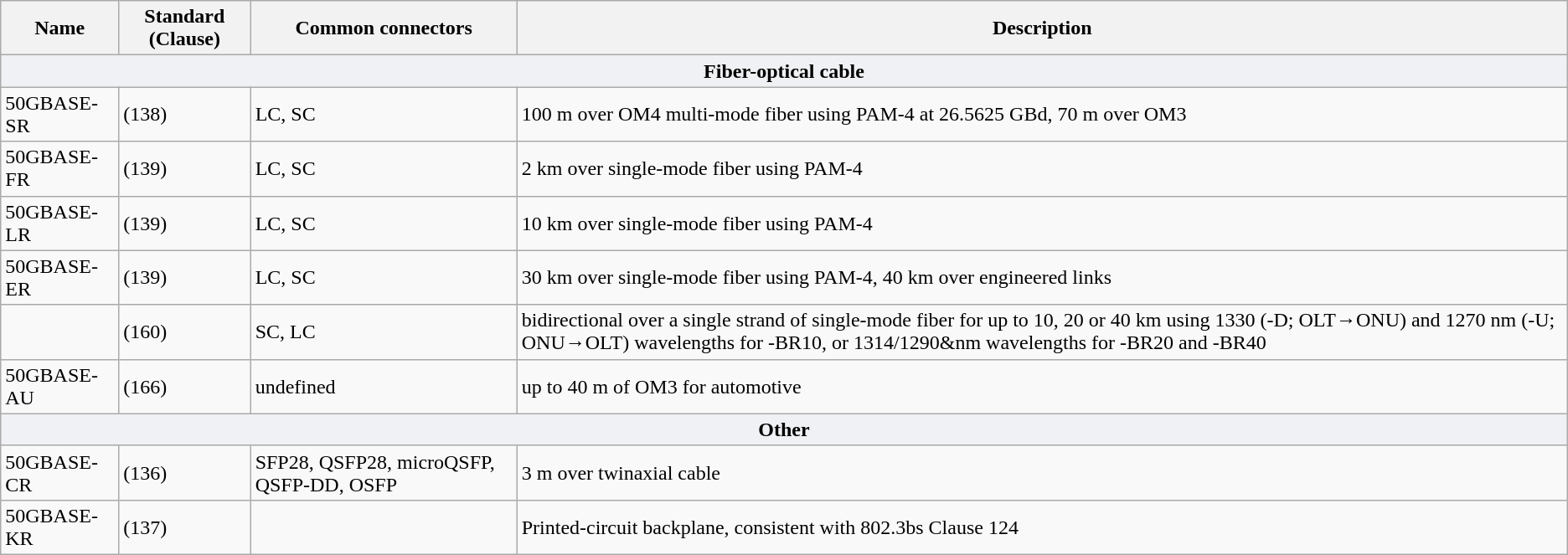<table class="wikitable">
<tr>
<th>Name</th>
<th>Standard (Clause)</th>
<th>Common connectors</th>
<th>Description</th>
</tr>
<tr>
<th colspan=5 style="background-color: #F0F1F4">Fiber-optical cable</th>
</tr>
<tr>
<td>50GBASE-SR</td>
<td> (138)</td>
<td>LC, SC</td>
<td>100 m over OM4 multi-mode fiber using PAM-4 at 26.5625 GBd, 70 m over OM3</td>
</tr>
<tr>
<td>50GBASE-FR</td>
<td> (139)</td>
<td>LC, SC</td>
<td>2 km over single-mode fiber using PAM-4</td>
</tr>
<tr>
<td>50GBASE-LR</td>
<td> (139)</td>
<td>LC, SC</td>
<td>10 km over single-mode fiber using PAM-4</td>
</tr>
<tr>
<td>50GBASE-ER</td>
<td> (139)</td>
<td>LC, SC</td>
<td>30 km over single-mode fiber using PAM-4, 40 km over engineered links</td>
</tr>
<tr>
<td><br><br></td>
<td> (160)</td>
<td>SC, LC</td>
<td>bidirectional over a single strand of single-mode fiber for up to 10, 20 or 40 km using 1330 (-D; OLT→ONU) and 1270 nm (-U; ONU→OLT) wavelengths for -BR10, or 1314/1290&nm wavelengths for -BR20 and -BR40</td>
</tr>
<tr>
<td>50GBASE-AU</td>
<td> (166)</td>
<td>undefined</td>
<td>up to 40 m of OM3 for automotive</td>
</tr>
<tr>
<th colspan=4 style="background-color: #F0F1F4">Other</th>
</tr>
<tr>
<td>50GBASE-CR</td>
<td> (136)</td>
<td>SFP28, QSFP28, microQSFP, QSFP-DD, OSFP</td>
<td>3 m over twinaxial cable</td>
</tr>
<tr>
<td>50GBASE-KR</td>
<td> (137)</td>
<td></td>
<td>Printed-circuit backplane, consistent with 802.3bs Clause 124</td>
</tr>
</table>
